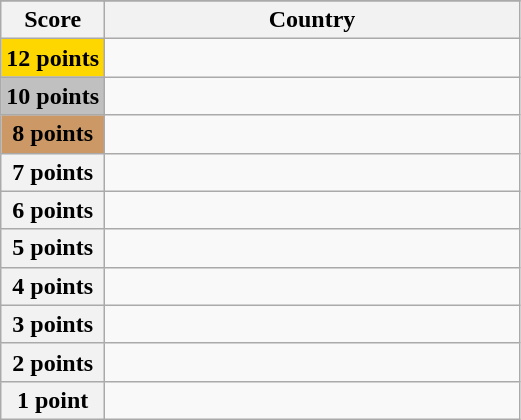<table class="wikitable">
<tr>
</tr>
<tr>
<th scope="col" width="20%">Score</th>
<th scope="col">Country</th>
</tr>
<tr>
<th scope="row" style="background:gold">12 points</th>
<td></td>
</tr>
<tr>
<th scope="row" style="background:silver">10 points</th>
<td></td>
</tr>
<tr>
<th scope="row" style="background:#CC9966">8 points</th>
<td></td>
</tr>
<tr>
<th scope="row">7 points</th>
<td></td>
</tr>
<tr>
<th scope="row">6 points</th>
<td></td>
</tr>
<tr>
<th scope="row">5 points</th>
<td></td>
</tr>
<tr>
<th scope="row">4 points</th>
<td></td>
</tr>
<tr>
<th scope="row">3 points</th>
<td></td>
</tr>
<tr>
<th scope="row">2 points</th>
<td></td>
</tr>
<tr>
<th scope="row">1 point</th>
<td></td>
</tr>
</table>
